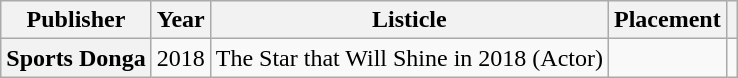<table class="wikitable plainrowheaders sortable" style="text-align:center">
<tr>
<th scope="col">Publisher</th>
<th scope="col">Year</th>
<th scope="col">Listicle</th>
<th scope="col">Placement</th>
<th scope="col" class="unsortable"></th>
</tr>
<tr>
<th scope="row">Sports Donga</th>
<td>2018</td>
<td style="text-align:left">The Star that Will Shine in 2018 (Actor)</td>
<td></td>
<td></td>
</tr>
</table>
